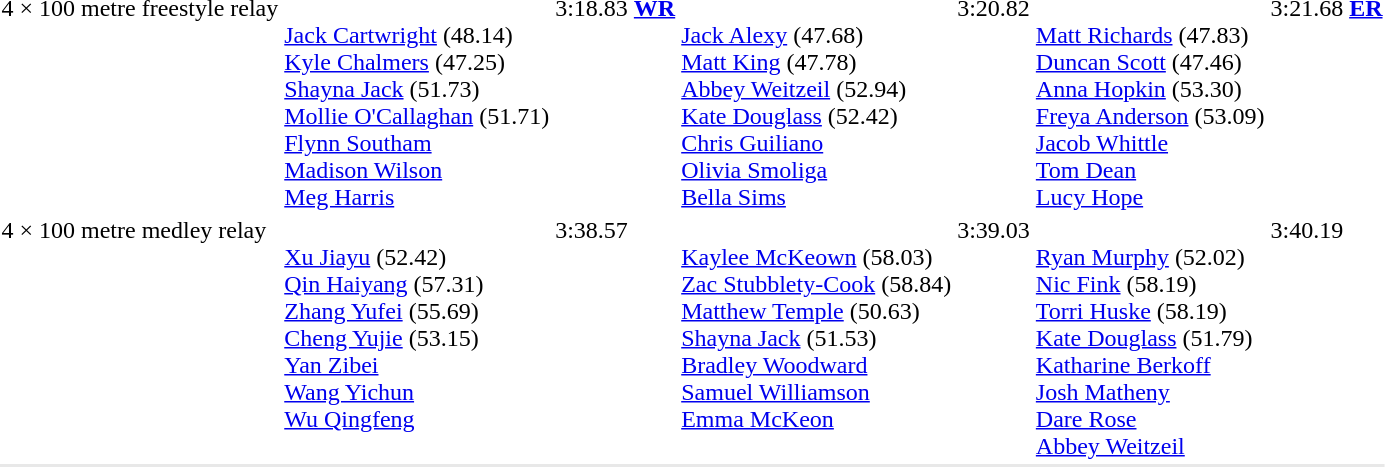<table>
<tr valign="top">
<td>4 × 100 metre freestyle relay<br></td>
<td><br><a href='#'>Jack Cartwright</a> (48.14)<br><a href='#'>Kyle Chalmers</a> (47.25)<br><a href='#'>Shayna Jack</a> (51.73)<br><a href='#'>Mollie O'Callaghan</a> (51.71)<br><a href='#'>Flynn Southam</a><br><a href='#'>Madison Wilson</a><br><a href='#'>Meg Harris</a></td>
<td>3:18.83 <strong><a href='#'>WR</a></strong></td>
<td><br><a href='#'>Jack Alexy</a> (47.68)<br><a href='#'>Matt King</a> (47.78)<br><a href='#'>Abbey Weitzeil</a> (52.94)<br><a href='#'>Kate Douglass</a> (52.42)<br><a href='#'>Chris Guiliano</a><br><a href='#'>Olivia Smoliga</a><br><a href='#'>Bella Sims</a></td>
<td>3:20.82</td>
<td><br><a href='#'>Matt Richards</a> (47.83)<br><a href='#'>Duncan Scott</a> (47.46)<br><a href='#'>Anna Hopkin</a> (53.30)<br><a href='#'>Freya Anderson</a> (53.09)<br><a href='#'>Jacob Whittle</a><br><a href='#'>Tom Dean</a><br><a href='#'>Lucy Hope</a></td>
<td>3:21.68 <strong><a href='#'>ER</a></strong></td>
</tr>
<tr valign="top">
<td>4 × 100 metre medley relay<br></td>
<td><br><a href='#'>Xu Jiayu</a> (52.42)<br><a href='#'>Qin Haiyang</a> (57.31)<br><a href='#'>Zhang Yufei</a> (55.69)<br><a href='#'>Cheng Yujie</a> (53.15)<br><a href='#'>Yan Zibei</a><br><a href='#'>Wang Yichun</a><br><a href='#'>Wu Qingfeng</a></td>
<td>3:38.57</td>
<td><br><a href='#'>Kaylee McKeown</a> (58.03)<br><a href='#'>Zac Stubblety-Cook</a> (58.84)<br><a href='#'>Matthew Temple</a> (50.63)<br><a href='#'>Shayna Jack</a> (51.53)<br><a href='#'>Bradley Woodward</a><br><a href='#'>Samuel Williamson</a><br><a href='#'>Emma McKeon</a></td>
<td>3:39.03</td>
<td><br><a href='#'>Ryan Murphy</a> (52.02)<br><a href='#'>Nic Fink</a> (58.19)<br><a href='#'>Torri Huske</a> (58.19)<br><a href='#'>Kate Douglass</a> (51.79)<br><a href='#'>Katharine Berkoff</a><br><a href='#'>Josh Matheny</a><br><a href='#'>Dare Rose</a><br><a href='#'>Abbey Weitzeil</a></td>
<td>3:40.19</td>
</tr>
<tr bgcolor= e8e8e8>
<td colspan=7></td>
</tr>
</table>
